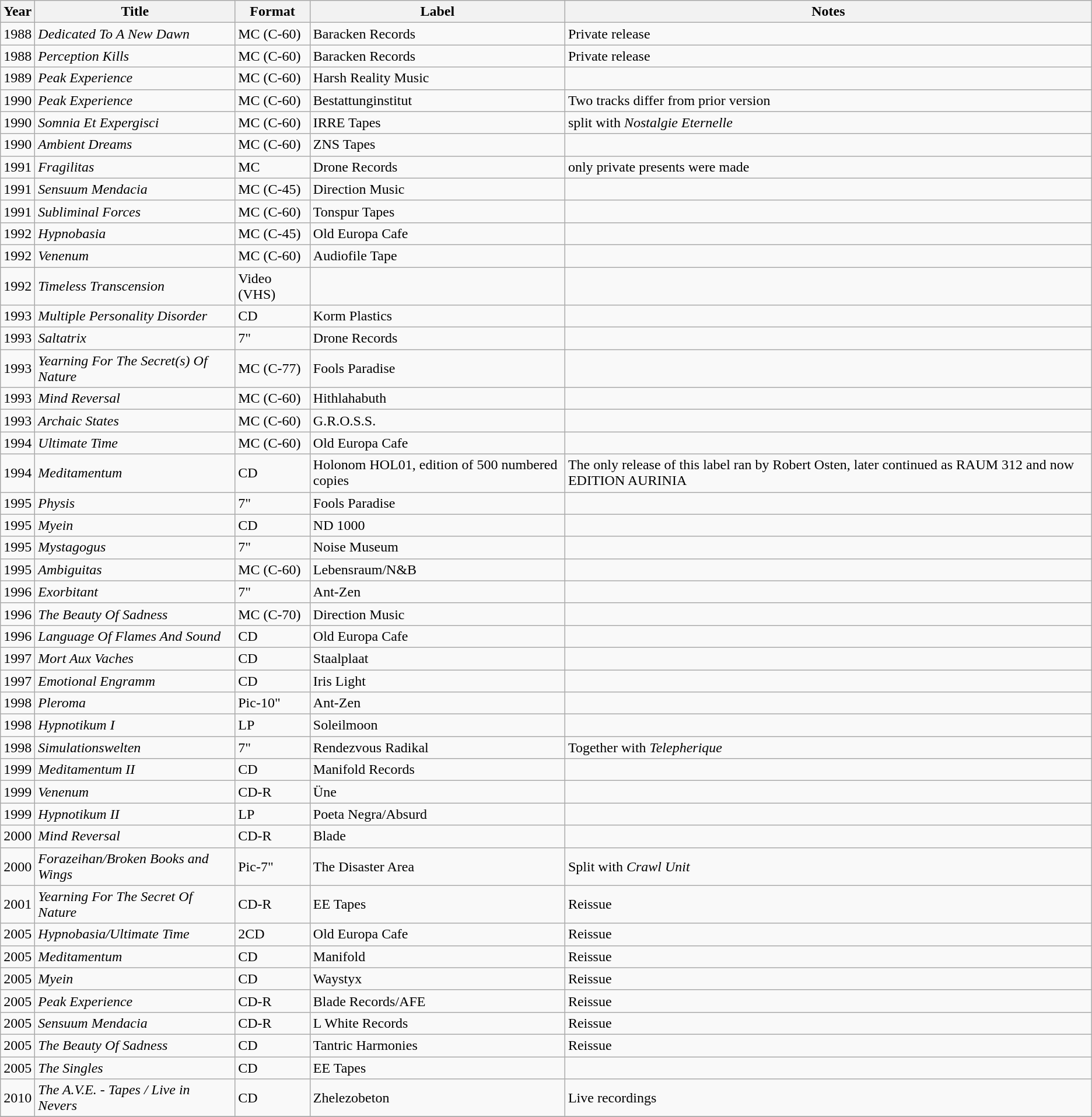<table class="wikitable" border="1">
<tr>
<th>Year</th>
<th>Title</th>
<th>Format</th>
<th>Label</th>
<th>Notes</th>
</tr>
<tr>
<td>1988</td>
<td><em>Dedicated To A New Dawn</em></td>
<td>MC (C-60)</td>
<td>Baracken Records</td>
<td>Private release</td>
</tr>
<tr>
<td>1988</td>
<td><em>Perception Kills</em></td>
<td>MC (C-60)</td>
<td>Baracken Records</td>
<td>Private release</td>
</tr>
<tr>
<td>1989</td>
<td><em>Peak Experience</em></td>
<td>MC (C-60)</td>
<td>Harsh Reality Music</td>
<td></td>
</tr>
<tr>
<td>1990</td>
<td><em>Peak Experience</em></td>
<td>MC (C-60)</td>
<td>Bestattunginstitut</td>
<td>Two tracks differ from prior version</td>
</tr>
<tr>
<td>1990</td>
<td><em>Somnia Et Expergisci</em></td>
<td>MC (C-60)</td>
<td>IRRE Tapes</td>
<td>split with <em>Nostalgie Eternelle</em></td>
</tr>
<tr>
<td>1990</td>
<td><em>Ambient Dreams</em></td>
<td>MC (C-60)</td>
<td>ZNS Tapes</td>
<td></td>
</tr>
<tr>
<td>1991</td>
<td><em>Fragilitas</em></td>
<td>MC</td>
<td>Drone Records</td>
<td>only private presents were made</td>
</tr>
<tr>
<td>1991</td>
<td><em>Sensuum Mendacia</em></td>
<td>MC (C-45)</td>
<td>Direction Music</td>
<td></td>
</tr>
<tr>
<td>1991</td>
<td><em>Subliminal Forces</em></td>
<td>MC (C-60)</td>
<td>Tonspur Tapes</td>
<td></td>
</tr>
<tr>
<td>1992</td>
<td><em>Hypnobasia</em></td>
<td>MC (C-45)</td>
<td>Old Europa Cafe</td>
<td></td>
</tr>
<tr>
<td>1992</td>
<td><em>Venenum</em></td>
<td>MC (C-60)</td>
<td>Audiofile Tape</td>
<td></td>
</tr>
<tr>
<td>1992</td>
<td><em>Timeless Transcension</em></td>
<td>Video (VHS)</td>
<td></td>
<td></td>
</tr>
<tr>
<td>1993</td>
<td><em>Multiple Personality Disorder</em></td>
<td>CD</td>
<td>Korm Plastics</td>
<td></td>
</tr>
<tr>
<td>1993</td>
<td><em>Saltatrix</em></td>
<td>7"</td>
<td>Drone Records</td>
<td></td>
</tr>
<tr>
<td>1993</td>
<td><em>Yearning For The Secret(s) Of Nature</em></td>
<td>MC (C-77)</td>
<td>Fools Paradise</td>
<td></td>
</tr>
<tr>
<td>1993</td>
<td><em>Mind Reversal</em></td>
<td>MC (C-60)</td>
<td>Hithlahabuth</td>
<td></td>
</tr>
<tr>
<td>1993</td>
<td><em>Archaic States</em></td>
<td>MC (C-60)</td>
<td>G.R.O.S.S.</td>
<td></td>
</tr>
<tr>
<td>1994</td>
<td><em>Ultimate Time</em></td>
<td>MC (C-60)</td>
<td>Old Europa Cafe</td>
<td></td>
</tr>
<tr>
<td>1994</td>
<td><em>Meditamentum</em></td>
<td>CD</td>
<td>Holonom HOL01, edition of 500 numbered copies</td>
<td>The only release of this label ran by Robert Osten, later continued as RAUM 312 and now EDITION AURINIA</td>
</tr>
<tr>
<td>1995</td>
<td><em>Physis</em></td>
<td>7"</td>
<td>Fools Paradise</td>
<td></td>
</tr>
<tr>
<td>1995</td>
<td><em>Myein</em></td>
<td>CD</td>
<td>ND 1000</td>
<td></td>
</tr>
<tr>
<td>1995</td>
<td><em>Mystagogus</em></td>
<td>7"</td>
<td>Noise Museum</td>
<td></td>
</tr>
<tr>
<td>1995</td>
<td><em>Ambiguitas</em></td>
<td>MC (C-60)</td>
<td>Lebensraum/N&B</td>
<td></td>
</tr>
<tr>
<td>1996</td>
<td><em>Exorbitant</em></td>
<td>7"</td>
<td>Ant-Zen</td>
<td></td>
</tr>
<tr>
<td>1996</td>
<td><em>The Beauty Of Sadness</em></td>
<td>MC (C-70)</td>
<td>Direction Music</td>
<td></td>
</tr>
<tr>
<td>1996</td>
<td><em>Language Of Flames And Sound</em></td>
<td>CD</td>
<td>Old Europa Cafe</td>
<td></td>
</tr>
<tr>
<td>1997</td>
<td><em>Mort Aux Vaches</em></td>
<td>CD</td>
<td>Staalplaat</td>
<td></td>
</tr>
<tr>
<td>1997</td>
<td><em>Emotional Engramm</em></td>
<td>CD</td>
<td>Iris Light</td>
<td></td>
</tr>
<tr>
<td>1998</td>
<td><em>Pleroma</em></td>
<td>Pic-10"</td>
<td>Ant-Zen</td>
<td></td>
</tr>
<tr>
<td>1998</td>
<td><em>Hypnotikum I</em></td>
<td>LP</td>
<td>Soleilmoon</td>
<td></td>
</tr>
<tr>
<td>1998</td>
<td><em>Simulationswelten</em></td>
<td>7"</td>
<td>Rendezvous Radikal</td>
<td>Together with <em>Telepherique</em></td>
</tr>
<tr>
<td>1999</td>
<td><em>Meditamentum II</em></td>
<td>CD</td>
<td>Manifold Records</td>
<td></td>
</tr>
<tr>
<td>1999</td>
<td><em>Venenum</em></td>
<td>CD-R</td>
<td>Üne</td>
<td></td>
</tr>
<tr>
<td>1999</td>
<td><em>Hypnotikum II</em></td>
<td>LP</td>
<td>Poeta Negra/Absurd</td>
<td></td>
</tr>
<tr>
<td>2000</td>
<td><em>Mind Reversal</em></td>
<td>CD-R</td>
<td>Blade</td>
<td></td>
</tr>
<tr>
<td>2000</td>
<td><em>Forazeihan/Broken Books and Wings</em></td>
<td>Pic-7"</td>
<td>The Disaster Area</td>
<td>Split with <em>Crawl Unit</em></td>
</tr>
<tr>
<td>2001</td>
<td><em>Yearning For The Secret Of Nature</em></td>
<td>CD-R</td>
<td>EE Tapes</td>
<td>Reissue</td>
</tr>
<tr>
<td>2005</td>
<td><em>Hypnobasia/Ultimate Time</em></td>
<td>2CD</td>
<td>Old Europa Cafe</td>
<td>Reissue</td>
</tr>
<tr>
<td>2005</td>
<td><em>Meditamentum</em></td>
<td>CD</td>
<td>Manifold</td>
<td>Reissue</td>
</tr>
<tr>
<td>2005</td>
<td><em>Myein</em></td>
<td>CD</td>
<td>Waystyx</td>
<td>Reissue</td>
</tr>
<tr>
<td>2005</td>
<td><em>Peak Experience</em></td>
<td>CD-R</td>
<td>Blade Records/AFE</td>
<td>Reissue</td>
</tr>
<tr>
<td>2005</td>
<td><em>Sensuum Mendacia</em></td>
<td>CD-R</td>
<td>L White Records</td>
<td>Reissue</td>
</tr>
<tr>
<td>2005</td>
<td><em>The Beauty Of Sadness</em></td>
<td>CD</td>
<td>Tantric Harmonies</td>
<td>Reissue</td>
</tr>
<tr>
<td>2005</td>
<td><em>The Singles</em></td>
<td>CD</td>
<td>EE Tapes</td>
<td></td>
</tr>
<tr>
<td>2010</td>
<td><em>The A.V.E. - Tapes / Live in Nevers</em></td>
<td>CD</td>
<td>Zhelezobeton</td>
<td>Live recordings</td>
</tr>
<tr>
</tr>
</table>
